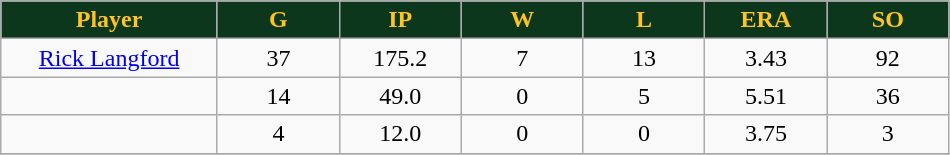<table class="wikitable sortable">
<tr>
<th style="background:#0C371D;color:#ffc322;" width="16%">Player</th>
<th style="background:#0C371D;color:#ffc322;" width="9%">G</th>
<th style="background:#0C371D;color:#ffc322;" width="9%">IP</th>
<th style="background:#0C371D;color:#ffc322;" width="9%">W</th>
<th style="background:#0C371D;color:#ffc322;" width="9%">L</th>
<th style="background:#0C371D;color:#ffc322;" width="9%">ERA</th>
<th style="background:#0C371D;color:#ffc322;" width="9%">SO</th>
</tr>
<tr align="center">
<td><a href='#'>Rick Langford</a></td>
<td>37</td>
<td>175.2</td>
<td>7</td>
<td>13</td>
<td>3.43</td>
<td>92</td>
</tr>
<tr align=center>
<td></td>
<td>14</td>
<td>49.0</td>
<td>0</td>
<td>5</td>
<td>5.51</td>
<td>36</td>
</tr>
<tr align="center">
<td></td>
<td>4</td>
<td>12.0</td>
<td>0</td>
<td>0</td>
<td>3.75</td>
<td>3</td>
</tr>
<tr align="center">
</tr>
</table>
